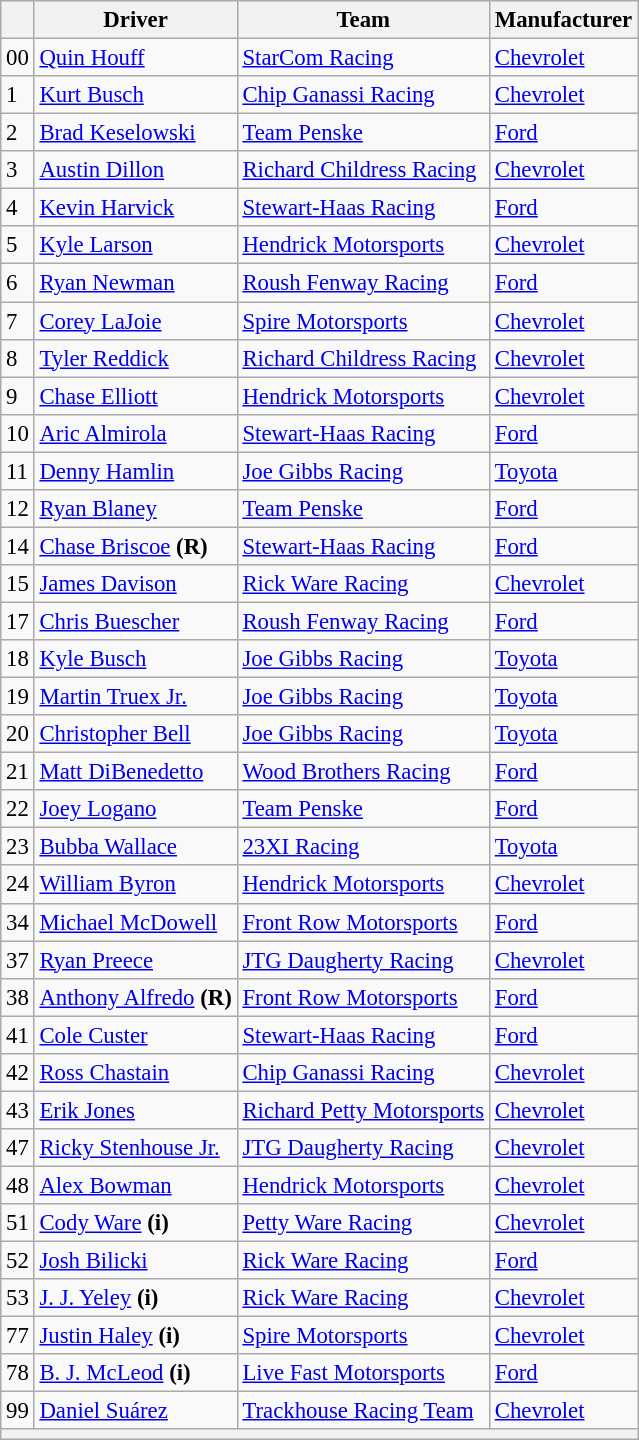<table class="wikitable" style="font-size:95%">
<tr>
<th></th>
<th>Driver</th>
<th>Team</th>
<th>Manufacturer</th>
</tr>
<tr>
<td>00</td>
<td><a href='#'>Quin Houff</a></td>
<td><a href='#'>StarCom Racing</a></td>
<td><a href='#'>Chevrolet</a></td>
</tr>
<tr>
<td>1</td>
<td><a href='#'>Kurt Busch</a></td>
<td><a href='#'>Chip Ganassi Racing</a></td>
<td><a href='#'>Chevrolet</a></td>
</tr>
<tr>
<td>2</td>
<td><a href='#'>Brad Keselowski</a></td>
<td><a href='#'>Team Penske</a></td>
<td><a href='#'>Ford</a></td>
</tr>
<tr>
<td>3</td>
<td><a href='#'>Austin Dillon</a></td>
<td><a href='#'>Richard Childress Racing</a></td>
<td><a href='#'>Chevrolet</a></td>
</tr>
<tr>
<td>4</td>
<td><a href='#'>Kevin Harvick</a></td>
<td><a href='#'>Stewart-Haas Racing</a></td>
<td><a href='#'>Ford</a></td>
</tr>
<tr>
<td>5</td>
<td><a href='#'>Kyle Larson</a></td>
<td><a href='#'>Hendrick Motorsports</a></td>
<td><a href='#'>Chevrolet</a></td>
</tr>
<tr>
<td>6</td>
<td><a href='#'>Ryan Newman</a></td>
<td><a href='#'>Roush Fenway Racing</a></td>
<td><a href='#'>Ford</a></td>
</tr>
<tr>
<td>7</td>
<td><a href='#'>Corey LaJoie</a></td>
<td><a href='#'>Spire Motorsports</a></td>
<td><a href='#'>Chevrolet</a></td>
</tr>
<tr>
<td>8</td>
<td><a href='#'>Tyler Reddick</a></td>
<td><a href='#'>Richard Childress Racing</a></td>
<td><a href='#'>Chevrolet</a></td>
</tr>
<tr>
<td>9</td>
<td><a href='#'>Chase Elliott</a></td>
<td><a href='#'>Hendrick Motorsports</a></td>
<td><a href='#'>Chevrolet</a></td>
</tr>
<tr>
<td>10</td>
<td><a href='#'>Aric Almirola</a></td>
<td><a href='#'>Stewart-Haas Racing</a></td>
<td><a href='#'>Ford</a></td>
</tr>
<tr>
<td>11</td>
<td><a href='#'>Denny Hamlin</a></td>
<td><a href='#'>Joe Gibbs Racing</a></td>
<td><a href='#'>Toyota</a></td>
</tr>
<tr>
<td>12</td>
<td><a href='#'>Ryan Blaney</a></td>
<td><a href='#'>Team Penske</a></td>
<td><a href='#'>Ford</a></td>
</tr>
<tr>
<td>14</td>
<td><a href='#'>Chase Briscoe</a> <strong>(R)</strong></td>
<td><a href='#'>Stewart-Haas Racing</a></td>
<td><a href='#'>Ford</a></td>
</tr>
<tr>
<td>15</td>
<td><a href='#'>James Davison</a></td>
<td><a href='#'>Rick Ware Racing</a></td>
<td><a href='#'>Chevrolet</a></td>
</tr>
<tr>
<td>17</td>
<td><a href='#'>Chris Buescher</a></td>
<td><a href='#'>Roush Fenway Racing</a></td>
<td><a href='#'>Ford</a></td>
</tr>
<tr>
<td>18</td>
<td><a href='#'>Kyle Busch</a></td>
<td><a href='#'>Joe Gibbs Racing</a></td>
<td><a href='#'>Toyota</a></td>
</tr>
<tr>
<td>19</td>
<td><a href='#'>Martin Truex Jr.</a></td>
<td><a href='#'>Joe Gibbs Racing</a></td>
<td><a href='#'>Toyota</a></td>
</tr>
<tr>
<td>20</td>
<td><a href='#'>Christopher Bell</a></td>
<td><a href='#'>Joe Gibbs Racing</a></td>
<td><a href='#'>Toyota</a></td>
</tr>
<tr>
<td>21</td>
<td><a href='#'>Matt DiBenedetto</a></td>
<td><a href='#'>Wood Brothers Racing</a></td>
<td><a href='#'>Ford</a></td>
</tr>
<tr>
<td>22</td>
<td><a href='#'>Joey Logano</a></td>
<td><a href='#'>Team Penske</a></td>
<td><a href='#'>Ford</a></td>
</tr>
<tr>
<td>23</td>
<td><a href='#'>Bubba Wallace</a></td>
<td><a href='#'>23XI Racing</a></td>
<td><a href='#'>Toyota</a></td>
</tr>
<tr>
<td>24</td>
<td><a href='#'>William Byron</a></td>
<td><a href='#'>Hendrick Motorsports</a></td>
<td><a href='#'>Chevrolet</a></td>
</tr>
<tr>
<td>34</td>
<td><a href='#'>Michael McDowell</a></td>
<td><a href='#'>Front Row Motorsports</a></td>
<td><a href='#'>Ford</a></td>
</tr>
<tr>
<td>37</td>
<td><a href='#'>Ryan Preece</a></td>
<td><a href='#'>JTG Daugherty Racing</a></td>
<td><a href='#'>Chevrolet</a></td>
</tr>
<tr>
<td>38</td>
<td><a href='#'>Anthony Alfredo</a> <strong>(R)</strong></td>
<td><a href='#'>Front Row Motorsports</a></td>
<td><a href='#'>Ford</a></td>
</tr>
<tr>
<td>41</td>
<td><a href='#'>Cole Custer</a></td>
<td><a href='#'>Stewart-Haas Racing</a></td>
<td><a href='#'>Ford</a></td>
</tr>
<tr>
<td>42</td>
<td><a href='#'>Ross Chastain</a></td>
<td><a href='#'>Chip Ganassi Racing</a></td>
<td><a href='#'>Chevrolet</a></td>
</tr>
<tr>
<td>43</td>
<td><a href='#'>Erik Jones</a></td>
<td><a href='#'>Richard Petty Motorsports</a></td>
<td><a href='#'>Chevrolet</a></td>
</tr>
<tr>
<td>47</td>
<td><a href='#'>Ricky Stenhouse Jr.</a></td>
<td><a href='#'>JTG Daugherty Racing</a></td>
<td><a href='#'>Chevrolet</a></td>
</tr>
<tr>
<td>48</td>
<td><a href='#'>Alex Bowman</a></td>
<td><a href='#'>Hendrick Motorsports</a></td>
<td><a href='#'>Chevrolet</a></td>
</tr>
<tr>
<td>51</td>
<td><a href='#'>Cody Ware</a> <strong>(i)</strong></td>
<td><a href='#'>Petty Ware Racing</a></td>
<td><a href='#'>Chevrolet</a></td>
</tr>
<tr>
<td>52</td>
<td><a href='#'>Josh Bilicki</a></td>
<td><a href='#'>Rick Ware Racing</a></td>
<td><a href='#'>Ford</a></td>
</tr>
<tr>
<td>53</td>
<td><a href='#'>J. J. Yeley</a> <strong>(i)</strong></td>
<td><a href='#'>Rick Ware Racing</a></td>
<td><a href='#'>Chevrolet</a></td>
</tr>
<tr>
<td>77</td>
<td><a href='#'>Justin Haley</a> <strong>(i)</strong></td>
<td><a href='#'>Spire Motorsports</a></td>
<td><a href='#'>Chevrolet</a></td>
</tr>
<tr>
<td>78</td>
<td><a href='#'>B. J. McLeod</a> <strong>(i)</strong></td>
<td><a href='#'>Live Fast Motorsports</a></td>
<td><a href='#'>Ford</a></td>
</tr>
<tr>
<td>99</td>
<td><a href='#'>Daniel Suárez</a></td>
<td><a href='#'>Trackhouse Racing Team</a></td>
<td><a href='#'>Chevrolet</a></td>
</tr>
<tr>
<th colspan="4"></th>
</tr>
</table>
